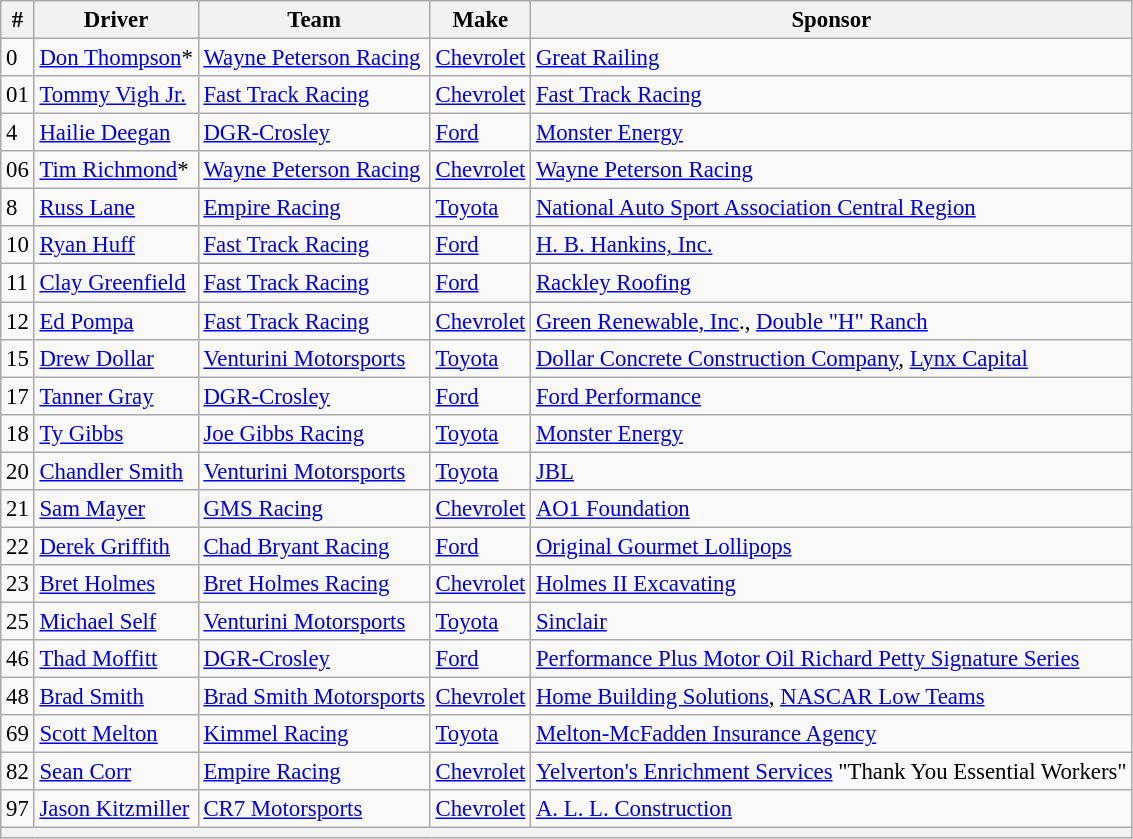<table class="wikitable" style="font-size:95%">
<tr>
<th>#</th>
<th>Driver</th>
<th>Team</th>
<th>Make</th>
<th>Sponsor</th>
</tr>
<tr>
<td>0</td>
<td><a href='#'>Don Thompson</a>*</td>
<td><a href='#'>Wayne Peterson Racing</a></td>
<td><a href='#'>Chevrolet</a></td>
<td><a href='#'>Great Railing</a></td>
</tr>
<tr>
<td>01</td>
<td><a href='#'>Tommy Vigh Jr.</a></td>
<td><a href='#'>Fast Track Racing</a></td>
<td><a href='#'>Chevrolet</a></td>
<td><a href='#'>Fast Track Racing</a></td>
</tr>
<tr>
<td>4</td>
<td><a href='#'>Hailie Deegan</a></td>
<td><a href='#'>DGR-Crosley</a></td>
<td><a href='#'>Ford</a></td>
<td><a href='#'>Monster Energy</a></td>
</tr>
<tr>
<td>06</td>
<td><a href='#'>Tim Richmond</a>*</td>
<td><a href='#'>Wayne Peterson Racing</a></td>
<td><a href='#'>Chevrolet</a></td>
<td><a href='#'>Wayne Peterson Racing</a></td>
</tr>
<tr>
<td>8</td>
<td><a href='#'>Russ Lane</a></td>
<td><a href='#'>Empire Racing</a></td>
<td><a href='#'>Toyota</a></td>
<td><a href='#'>National Auto Sport Association Central Region</a></td>
</tr>
<tr>
<td>10</td>
<td><a href='#'>Ryan Huff</a></td>
<td><a href='#'>Fast Track Racing</a></td>
<td><a href='#'>Ford</a></td>
<td><a href='#'>H. B. Hankins, Inc.</a></td>
</tr>
<tr>
<td>11</td>
<td><a href='#'>Clay Greenfield</a></td>
<td><a href='#'>Fast Track Racing</a></td>
<td><a href='#'>Ford</a></td>
<td><a href='#'>Rackley Roofing</a></td>
</tr>
<tr>
<td>12</td>
<td><a href='#'>Ed Pompa</a></td>
<td><a href='#'>Fast Track Racing</a></td>
<td><a href='#'>Chevrolet</a></td>
<td><a href='#'>Green Renewable, Inc</a>., <a href='#'>Double "H" Ranch</a></td>
</tr>
<tr>
<td>15</td>
<td><a href='#'>Drew Dollar</a></td>
<td><a href='#'>Venturini Motorsports</a></td>
<td><a href='#'>Toyota</a></td>
<td><a href='#'>Dollar Concrete Construction Company</a>, <a href='#'>Lynx Capital</a></td>
</tr>
<tr>
<td>17</td>
<td><a href='#'>Tanner Gray</a></td>
<td><a href='#'>DGR-Crosley</a></td>
<td><a href='#'>Ford</a></td>
<td><a href='#'>Ford Performance</a></td>
</tr>
<tr>
<td>18</td>
<td><a href='#'>Ty Gibbs</a></td>
<td><a href='#'>Joe Gibbs Racing</a></td>
<td><a href='#'>Toyota</a></td>
<td><a href='#'>Monster Energy</a></td>
</tr>
<tr>
<td>20</td>
<td><a href='#'>Chandler Smith</a></td>
<td><a href='#'>Venturini Motorsports</a></td>
<td><a href='#'>Toyota</a></td>
<td><a href='#'>JBL</a></td>
</tr>
<tr>
<td>21</td>
<td><a href='#'>Sam Mayer</a></td>
<td><a href='#'>GMS Racing</a></td>
<td><a href='#'>Chevrolet</a></td>
<td><a href='#'>AO1 Foundation</a></td>
</tr>
<tr>
<td>22</td>
<td><a href='#'>Derek Griffith</a></td>
<td><a href='#'>Chad Bryant Racing</a></td>
<td><a href='#'>Ford</a></td>
<td><a href='#'>Original Gourmet Lollipops</a></td>
</tr>
<tr>
<td>23</td>
<td><a href='#'>Bret Holmes</a></td>
<td><a href='#'>Bret Holmes Racing</a></td>
<td><a href='#'>Chevrolet</a></td>
<td><a href='#'>Holmes II Excavating</a></td>
</tr>
<tr>
<td>25</td>
<td><a href='#'>Michael Self</a></td>
<td><a href='#'>Venturini Motorsports</a></td>
<td><a href='#'>Toyota</a></td>
<td><a href='#'>Sinclair</a></td>
</tr>
<tr>
<td>46</td>
<td><a href='#'>Thad Moffitt</a></td>
<td><a href='#'>DGR-Crosley</a></td>
<td><a href='#'>Ford</a></td>
<td><a href='#'>Performance Plus Motor Oil Richard Petty Signature Series</a></td>
</tr>
<tr>
<td>48</td>
<td><a href='#'>Brad Smith</a></td>
<td><a href='#'>Brad Smith Motorsports</a></td>
<td><a href='#'>Chevrolet</a></td>
<td><a href='#'>Home Building Solutions</a>, <a href='#'>NASCAR Low Teams</a></td>
</tr>
<tr>
<td>69</td>
<td><a href='#'>Scott Melton</a></td>
<td><a href='#'>Kimmel Racing</a></td>
<td><a href='#'>Toyota</a></td>
<td><a href='#'>Melton-McFadden Insurance Agency</a></td>
</tr>
<tr>
<td>82</td>
<td><a href='#'>Sean Corr</a></td>
<td><a href='#'>Empire Racing</a></td>
<td><a href='#'>Chevrolet</a></td>
<td><a href='#'>Yelverton's Enrichment Services</a> "Thank You Essential Workers"</td>
</tr>
<tr>
<td>97</td>
<td><a href='#'>Jason Kitzmiller</a></td>
<td><a href='#'>CR7 Motorsports</a></td>
<td><a href='#'>Chevrolet</a></td>
<td><a href='#'>A. L. L. Construction</a></td>
</tr>
<tr>
<th colspan="5"></th>
</tr>
</table>
